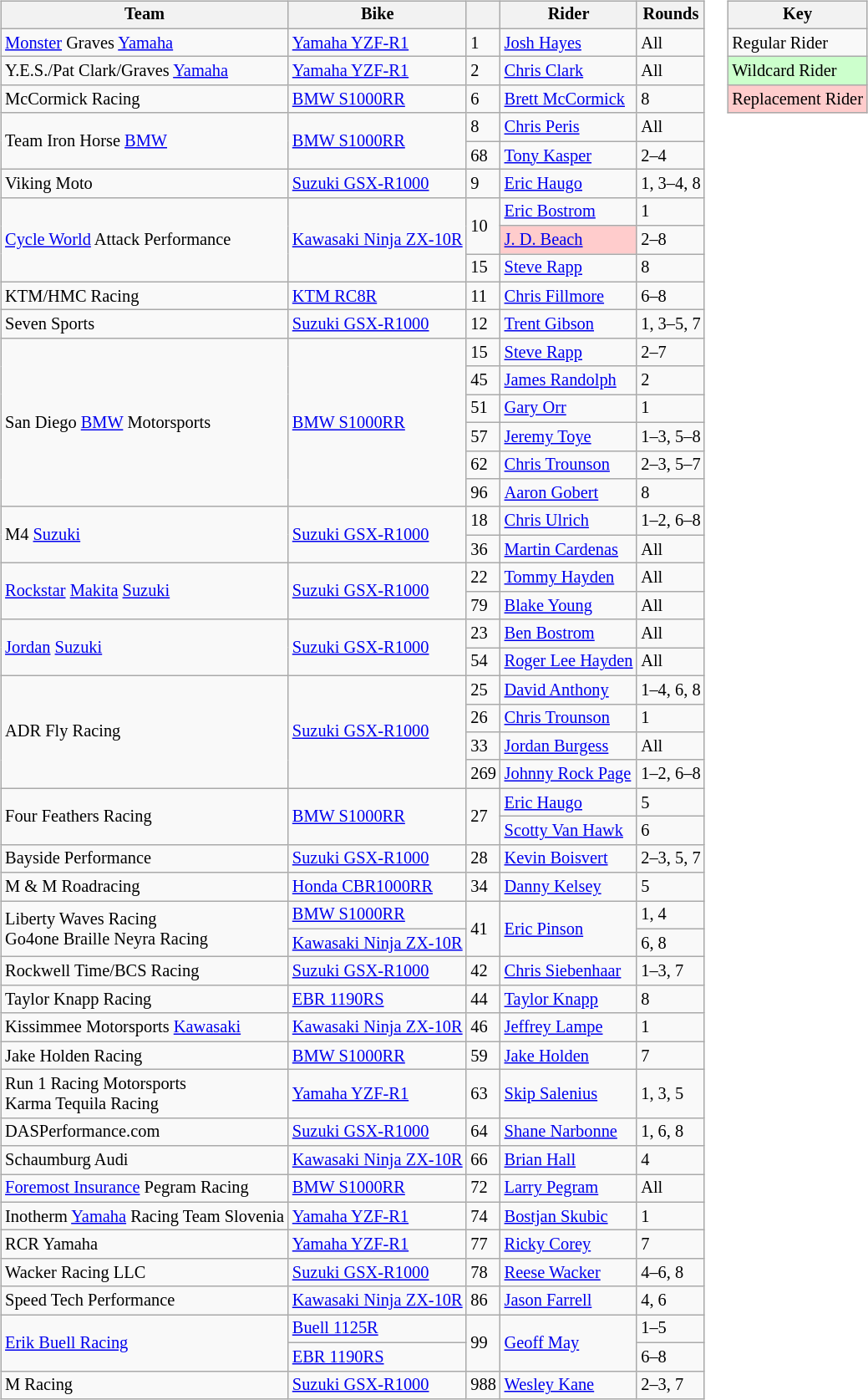<table>
<tr>
<td><br><table class="wikitable" style="font-size: 85%;">
<tr>
<th>Team</th>
<th>Bike</th>
<th></th>
<th>Rider</th>
<th>Rounds</th>
</tr>
<tr>
<td><a href='#'>Monster</a> Graves <a href='#'>Yamaha</a></td>
<td><a href='#'>Yamaha YZF-R1</a></td>
<td>1</td>
<td> <a href='#'>Josh Hayes</a></td>
<td>All</td>
</tr>
<tr>
<td>Y.E.S./Pat Clark/Graves <a href='#'>Yamaha</a></td>
<td><a href='#'>Yamaha YZF-R1</a></td>
<td>2</td>
<td> <a href='#'>Chris Clark</a></td>
<td>All</td>
</tr>
<tr>
<td>McCormick Racing</td>
<td><a href='#'>BMW S1000RR</a></td>
<td>6</td>
<td> <a href='#'>Brett McCormick</a></td>
<td>8</td>
</tr>
<tr>
<td rowspan=2>Team Iron Horse <a href='#'>BMW</a></td>
<td rowspan=2><a href='#'>BMW S1000RR</a></td>
<td>8</td>
<td> <a href='#'>Chris Peris</a></td>
<td>All</td>
</tr>
<tr>
<td>68</td>
<td> <a href='#'>Tony Kasper</a></td>
<td>2–4</td>
</tr>
<tr>
<td>Viking Moto</td>
<td><a href='#'>Suzuki GSX-R1000</a></td>
<td>9</td>
<td> <a href='#'>Eric Haugo</a></td>
<td>1, 3–4, 8</td>
</tr>
<tr>
<td rowspan=3><a href='#'>Cycle World</a> Attack Performance</td>
<td rowspan=3><a href='#'>Kawasaki Ninja ZX-10R</a></td>
<td rowspan=2>10</td>
<td> <a href='#'>Eric Bostrom</a></td>
<td>1</td>
</tr>
<tr>
<td style="background:#ffcccc;"> <a href='#'>J. D. Beach</a></td>
<td>2–8</td>
</tr>
<tr>
<td>15</td>
<td> <a href='#'>Steve Rapp</a></td>
<td>8</td>
</tr>
<tr>
<td>KTM/HMC Racing</td>
<td><a href='#'>KTM RC8R</a></td>
<td>11</td>
<td> <a href='#'>Chris Fillmore</a></td>
<td>6–8</td>
</tr>
<tr>
<td>Seven Sports</td>
<td><a href='#'>Suzuki GSX-R1000</a></td>
<td>12</td>
<td> <a href='#'>Trent Gibson</a></td>
<td>1, 3–5, 7</td>
</tr>
<tr>
<td rowspan=6>San Diego <a href='#'>BMW</a> Motorsports</td>
<td rowspan=6><a href='#'>BMW S1000RR</a></td>
<td>15</td>
<td> <a href='#'>Steve Rapp</a></td>
<td>2–7</td>
</tr>
<tr>
<td>45</td>
<td> <a href='#'>James Randolph</a></td>
<td>2</td>
</tr>
<tr>
<td>51</td>
<td> <a href='#'>Gary Orr</a></td>
<td>1</td>
</tr>
<tr>
<td>57</td>
<td> <a href='#'>Jeremy Toye</a></td>
<td>1–3, 5–8</td>
</tr>
<tr>
<td>62</td>
<td> <a href='#'>Chris Trounson</a></td>
<td>2–3, 5–7</td>
</tr>
<tr>
<td>96</td>
<td> <a href='#'>Aaron Gobert</a></td>
<td>8</td>
</tr>
<tr>
<td rowspan=2>M4 <a href='#'>Suzuki</a></td>
<td rowspan=2><a href='#'>Suzuki GSX-R1000</a></td>
<td>18</td>
<td> <a href='#'>Chris Ulrich</a></td>
<td>1–2, 6–8</td>
</tr>
<tr>
<td>36</td>
<td> <a href='#'>Martin Cardenas</a></td>
<td>All</td>
</tr>
<tr>
<td rowspan=2><a href='#'>Rockstar</a> <a href='#'>Makita</a> <a href='#'>Suzuki</a></td>
<td rowspan=2><a href='#'>Suzuki GSX-R1000</a></td>
<td>22</td>
<td> <a href='#'>Tommy Hayden</a></td>
<td>All</td>
</tr>
<tr>
<td>79</td>
<td> <a href='#'>Blake Young</a></td>
<td>All</td>
</tr>
<tr>
<td rowspan=2><a href='#'>Jordan</a> <a href='#'>Suzuki</a></td>
<td rowspan=2><a href='#'>Suzuki GSX-R1000</a></td>
<td>23</td>
<td> <a href='#'>Ben Bostrom</a></td>
<td>All</td>
</tr>
<tr>
<td>54</td>
<td> <a href='#'>Roger Lee Hayden</a></td>
<td>All</td>
</tr>
<tr>
<td rowspan=4>ADR Fly Racing</td>
<td rowspan=4><a href='#'>Suzuki GSX-R1000</a></td>
<td>25</td>
<td> <a href='#'>David Anthony</a></td>
<td>1–4, 6, 8</td>
</tr>
<tr>
<td>26</td>
<td> <a href='#'>Chris Trounson</a></td>
<td>1</td>
</tr>
<tr>
<td>33</td>
<td> <a href='#'>Jordan Burgess</a></td>
<td>All</td>
</tr>
<tr>
<td>269</td>
<td> <a href='#'>Johnny Rock Page</a></td>
<td>1–2, 6–8</td>
</tr>
<tr>
<td rowspan=2>Four Feathers Racing</td>
<td rowspan=2><a href='#'>BMW S1000RR</a></td>
<td rowspan=2>27</td>
<td> <a href='#'>Eric Haugo</a></td>
<td>5</td>
</tr>
<tr>
<td> <a href='#'>Scotty Van Hawk</a></td>
<td>6</td>
</tr>
<tr>
<td>Bayside Performance</td>
<td><a href='#'>Suzuki GSX-R1000</a></td>
<td>28</td>
<td> <a href='#'>Kevin Boisvert</a></td>
<td>2–3, 5, 7</td>
</tr>
<tr>
<td>M & M Roadracing</td>
<td><a href='#'>Honda CBR1000RR</a></td>
<td>34</td>
<td> <a href='#'>Danny Kelsey</a></td>
<td>5</td>
</tr>
<tr>
<td rowspan=2>Liberty Waves Racing<br>Go4one Braille Neyra Racing</td>
<td><a href='#'>BMW S1000RR</a></td>
<td rowspan=2>41</td>
<td rowspan=2> <a href='#'>Eric Pinson</a></td>
<td>1, 4</td>
</tr>
<tr>
<td><a href='#'>Kawasaki Ninja ZX-10R</a></td>
<td>6, 8</td>
</tr>
<tr>
<td>Rockwell Time/BCS Racing</td>
<td><a href='#'>Suzuki GSX-R1000</a></td>
<td>42</td>
<td> <a href='#'>Chris Siebenhaar</a></td>
<td>1–3, 7</td>
</tr>
<tr>
<td>Taylor Knapp Racing</td>
<td><a href='#'>EBR 1190RS</a></td>
<td>44</td>
<td> <a href='#'>Taylor Knapp</a></td>
<td>8</td>
</tr>
<tr>
<td>Kissimmee Motorsports <a href='#'>Kawasaki</a></td>
<td><a href='#'>Kawasaki Ninja ZX-10R</a></td>
<td>46</td>
<td> <a href='#'>Jeffrey Lampe</a></td>
<td>1</td>
</tr>
<tr>
<td>Jake Holden Racing</td>
<td><a href='#'>BMW S1000RR</a></td>
<td>59</td>
<td> <a href='#'>Jake Holden</a></td>
<td>7</td>
</tr>
<tr>
<td>Run 1 Racing Motorsports<br>Karma Tequila Racing</td>
<td><a href='#'>Yamaha YZF-R1</a></td>
<td>63</td>
<td> <a href='#'>Skip Salenius</a></td>
<td>1, 3, 5</td>
</tr>
<tr>
<td>DASPerformance.com</td>
<td><a href='#'>Suzuki GSX-R1000</a></td>
<td>64</td>
<td> <a href='#'>Shane Narbonne</a></td>
<td>1, 6, 8</td>
</tr>
<tr>
<td>Schaumburg Audi</td>
<td><a href='#'>Kawasaki Ninja ZX-10R</a></td>
<td>66</td>
<td> <a href='#'>Brian Hall</a></td>
<td>4</td>
</tr>
<tr>
<td><a href='#'>Foremost Insurance</a> Pegram Racing</td>
<td><a href='#'>BMW S1000RR</a></td>
<td>72</td>
<td> <a href='#'>Larry Pegram</a></td>
<td>All</td>
</tr>
<tr>
<td>Inotherm <a href='#'>Yamaha</a> Racing Team Slovenia</td>
<td><a href='#'>Yamaha YZF-R1</a></td>
<td>74</td>
<td> <a href='#'>Bostjan Skubic</a></td>
<td>1</td>
</tr>
<tr>
<td>RCR Yamaha</td>
<td><a href='#'>Yamaha YZF-R1</a></td>
<td>77</td>
<td> <a href='#'>Ricky Corey</a></td>
<td>7</td>
</tr>
<tr>
<td>Wacker Racing LLC</td>
<td><a href='#'>Suzuki GSX-R1000</a></td>
<td>78</td>
<td> <a href='#'>Reese Wacker</a></td>
<td>4–6, 8</td>
</tr>
<tr>
<td>Speed Tech Performance</td>
<td><a href='#'>Kawasaki Ninja ZX-10R</a></td>
<td>86</td>
<td> <a href='#'>Jason Farrell</a></td>
<td>4, 6</td>
</tr>
<tr>
<td rowspan=2><a href='#'>Erik Buell Racing</a></td>
<td><a href='#'>Buell 1125R</a></td>
<td rowspan=2>99</td>
<td rowspan=2> <a href='#'>Geoff May</a></td>
<td>1–5</td>
</tr>
<tr>
<td><a href='#'>EBR 1190RS</a></td>
<td>6–8</td>
</tr>
<tr>
<td>M Racing</td>
<td><a href='#'>Suzuki GSX-R1000</a></td>
<td>988</td>
<td> <a href='#'>Wesley Kane</a></td>
<td>2–3, 7</td>
</tr>
</table>
</td>
<td valign="top"><br><table class="wikitable" style="font-size: 85%;">
<tr>
<th colspan=2>Key</th>
</tr>
<tr>
<td>Regular Rider</td>
</tr>
<tr style="background:#ccffcc;">
<td>Wildcard Rider</td>
</tr>
<tr style="background:#ffcccc;">
<td>Replacement Rider</td>
</tr>
</table>
</td>
</tr>
</table>
